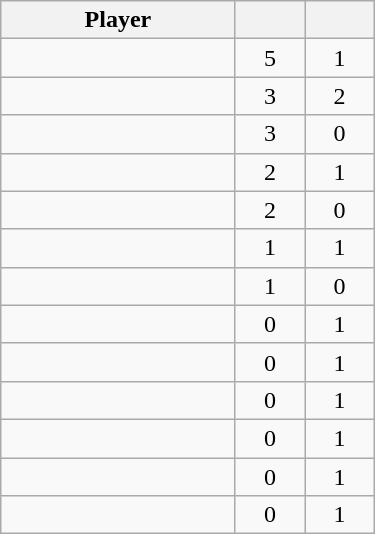<table class="wikitable sortable" style="text-align:center; width:250px;">
<tr>
<th>Player</th>
<th></th>
<th></th>
</tr>
<tr>
<td style="text-align:left;"></td>
<td>5</td>
<td>1</td>
</tr>
<tr>
<td style="text-align:left;"></td>
<td>3</td>
<td>2</td>
</tr>
<tr>
<td style="text-align:left;"></td>
<td>3</td>
<td>0</td>
</tr>
<tr>
<td style="text-align:left;"></td>
<td>2</td>
<td>1</td>
</tr>
<tr>
<td style="text-align:left;"></td>
<td>2</td>
<td>0</td>
</tr>
<tr>
<td style="text-align:left;"></td>
<td>1</td>
<td>1</td>
</tr>
<tr>
<td style="text-align:left;"></td>
<td>1</td>
<td>0</td>
</tr>
<tr>
<td style="text-align:left;"></td>
<td>0</td>
<td>1</td>
</tr>
<tr>
<td style="text-align:left;"></td>
<td>0</td>
<td>1</td>
</tr>
<tr>
<td style="text-align:left;"></td>
<td>0</td>
<td>1</td>
</tr>
<tr>
<td style="text-align:left;"></td>
<td>0</td>
<td>1</td>
</tr>
<tr>
<td style="text-align:left;"></td>
<td>0</td>
<td>1</td>
</tr>
<tr>
<td style="text-align:left;"></td>
<td>0</td>
<td>1</td>
</tr>
</table>
